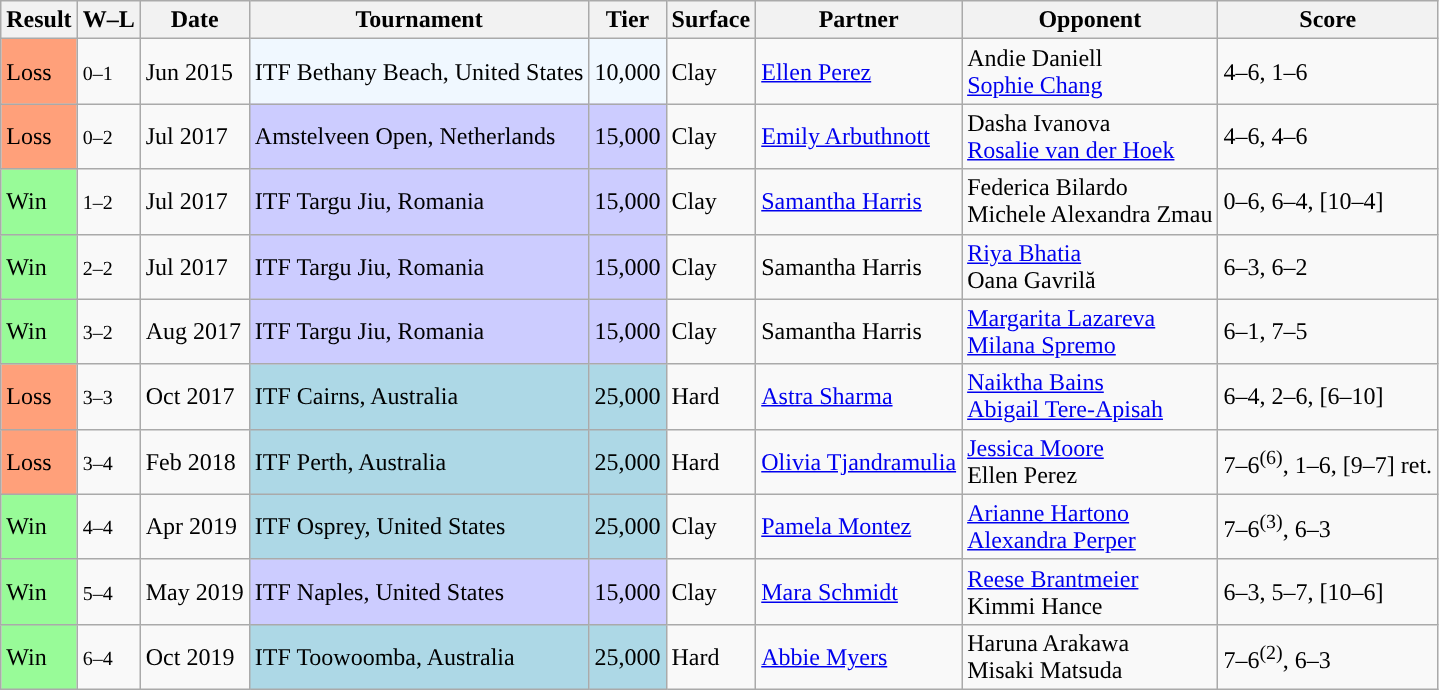<table class="sortable wikitable">
<tr>
<th>Result</th>
<th class="unsortable">W–L</th>
<th>Date</th>
<th>Tournament</th>
<th>Tier</th>
<th>Surface</th>
<th>Partner</th>
<th>Opponent</th>
<th class="unsortable">Score</th>
</tr>
<tr>
<td style="background:#ffa07a;">Loss</td>
<td><small>0–1</small></td>
<td>Jun 2015</td>
<td style="background:#f0f8ff;">ITF Bethany Beach, United States</td>
<td style="background:#f0f8ff;">10,000</td>
<td>Clay</td>
<td> <a href='#'>Ellen Perez</a></td>
<td> Andie Daniell <br>  <a href='#'>Sophie Chang</a></td>
<td>4–6, 1–6</td>
</tr>
<tr>
<td style="background:#ffa07a;">Loss</td>
<td><small>0–2</small></td>
<td>Jul 2017</td>
<td style="background:#ccf;">Amstelveen Open, Netherlands</td>
<td style="background:#ccf;">15,000</td>
<td>Clay</td>
<td> <a href='#'>Emily Arbuthnott</a></td>
<td> Dasha Ivanova <br>  <a href='#'>Rosalie van der Hoek</a></td>
<td>4–6, 4–6</td>
</tr>
<tr>
<td style="background:#98fb98;">Win</td>
<td><small>1–2</small></td>
<td>Jul 2017</td>
<td style="background:#ccf;">ITF Targu Jiu, Romania</td>
<td style="background:#ccf;">15,000</td>
<td>Clay</td>
<td> <a href='#'>Samantha Harris</a></td>
<td> Federica Bilardo <br>  Michele Alexandra Zmau</td>
<td>0–6, 6–4, [10–4]</td>
</tr>
<tr>
<td style="background:#98fb98;">Win</td>
<td><small>2–2</small></td>
<td>Jul 2017</td>
<td style="background:#ccf;">ITF Targu Jiu, Romania</td>
<td style="background:#ccf;">15,000</td>
<td>Clay</td>
<td> Samantha Harris</td>
<td> <a href='#'>Riya Bhatia</a> <br>  Oana Gavrilă</td>
<td>6–3, 6–2</td>
</tr>
<tr>
<td style="background:#98fb98;">Win</td>
<td><small>3–2</small></td>
<td>Aug 2017</td>
<td style="background:#ccf;">ITF Targu Jiu, Romania</td>
<td style="background:#ccf;">15,000</td>
<td>Clay</td>
<td> Samantha Harris</td>
<td> <a href='#'>Margarita Lazareva</a> <br>  <a href='#'>Milana Spremo</a></td>
<td>6–1, 7–5</td>
</tr>
<tr>
<td style="background:#ffa07a;">Loss</td>
<td><small>3–3</small></td>
<td>Oct 2017</td>
<td style="background:lightblue;">ITF Cairns, Australia</td>
<td style="background:lightblue;">25,000</td>
<td>Hard</td>
<td> <a href='#'>Astra Sharma</a></td>
<td> <a href='#'>Naiktha Bains</a> <br>  <a href='#'>Abigail Tere-Apisah</a></td>
<td>6–4, 2–6, [6–10]</td>
</tr>
<tr>
<td style="background:#ffa07a;">Loss</td>
<td><small>3–4</small></td>
<td>Feb 2018</td>
<td style="background:lightblue;">ITF Perth, Australia</td>
<td style="background:lightblue;">25,000</td>
<td>Hard</td>
<td> <a href='#'>Olivia Tjandramulia</a></td>
<td> <a href='#'>Jessica Moore</a> <br>  Ellen Perez</td>
<td>7–6<sup>(6)</sup>, 1–6, [9–7] ret.</td>
</tr>
<tr>
<td style="background:#98fb98;">Win</td>
<td><small>4–4</small></td>
<td>Apr 2019</td>
<td style="background:lightblue;">ITF Osprey, United States</td>
<td style="background:lightblue;">25,000</td>
<td>Clay</td>
<td> <a href='#'>Pamela Montez</a></td>
<td> <a href='#'>Arianne Hartono</a> <br>  <a href='#'>Alexandra Perper</a></td>
<td>7–6<sup>(3)</sup>, 6–3</td>
</tr>
<tr>
<td style="background:#98fb98;">Win</td>
<td><small>5–4</small></td>
<td>May 2019</td>
<td style="background:#ccf;">ITF Naples, United States</td>
<td style="background:#ccf;">15,000</td>
<td>Clay</td>
<td> <a href='#'>Mara Schmidt</a></td>
<td> <a href='#'>Reese Brantmeier</a> <br>  Kimmi Hance</td>
<td>6–3, 5–7, [10–6]</td>
</tr>
<tr>
<td style="background:#98fb98;">Win</td>
<td><small>6–4</small></td>
<td>Oct 2019</td>
<td style="background:lightblue;">ITF Toowoomba, Australia</td>
<td style="background:lightblue;">25,000</td>
<td>Hard</td>
<td> <a href='#'>Abbie Myers</a></td>
<td> Haruna Arakawa <br>  Misaki Matsuda</td>
<td>7–6<sup>(2)</sup>, 6–3</td>
</tr>
</table>
